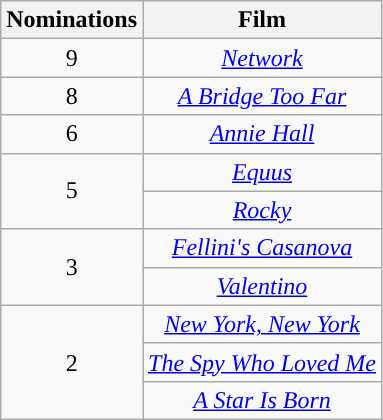<table class="wikitable" style="text-align:center;">
<tr>
<th style="background:">Nominations</th>
<th style="background:">Film</th>
</tr>
<tr>
<td>9</td>
<td><em><a href='#'>Network</a></em></td>
</tr>
<tr>
<td>8</td>
<td><em><a href='#'>A Bridge Too Far</a></em></td>
</tr>
<tr>
<td>6</td>
<td><em><a href='#'>Annie Hall</a></em></td>
</tr>
<tr>
<td rowspan="2">5</td>
<td><em><a href='#'>Equus</a></em></td>
</tr>
<tr>
<td><em><a href='#'>Rocky</a></em></td>
</tr>
<tr>
<td rowspan="2">3</td>
<td><em><a href='#'>Fellini's Casanova</a></em></td>
</tr>
<tr>
<td><em><a href='#'>Valentino</a></em></td>
</tr>
<tr>
<td rowspan="3">2</td>
<td><em><a href='#'>New York, New York</a></em></td>
</tr>
<tr>
<td><em><a href='#'>The Spy Who Loved Me</a></em></td>
</tr>
<tr>
<td><em><a href='#'>A Star Is Born</a></em></td>
</tr>
</table>
